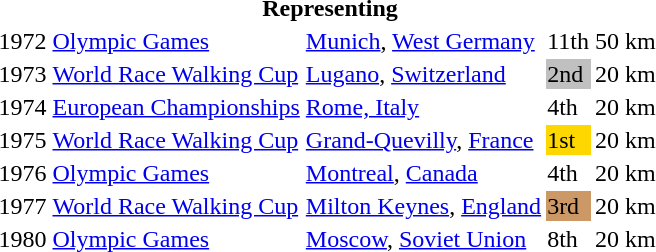<table>
<tr>
<th colspan="6">Representing </th>
</tr>
<tr>
<td>1972</td>
<td><a href='#'>Olympic Games</a></td>
<td><a href='#'>Munich</a>, <a href='#'>West Germany</a></td>
<td>11th</td>
<td>50 km</td>
<td></td>
</tr>
<tr>
<td>1973</td>
<td><a href='#'>World Race Walking Cup</a></td>
<td><a href='#'>Lugano</a>, <a href='#'>Switzerland</a></td>
<td bgcolor="silver">2nd</td>
<td>20 km</td>
<td></td>
</tr>
<tr>
<td>1974</td>
<td><a href='#'>European Championships</a></td>
<td><a href='#'>Rome, Italy</a></td>
<td>4th</td>
<td>20 km</td>
<td></td>
</tr>
<tr>
<td>1975</td>
<td><a href='#'>World Race Walking Cup</a></td>
<td><a href='#'>Grand-Quevilly</a>, <a href='#'>France</a></td>
<td bgcolor="gold">1st</td>
<td>20 km</td>
<td></td>
</tr>
<tr>
<td>1976</td>
<td><a href='#'>Olympic Games</a></td>
<td><a href='#'>Montreal</a>, <a href='#'>Canada</a></td>
<td>4th</td>
<td>20 km</td>
<td></td>
</tr>
<tr>
<td>1977</td>
<td><a href='#'>World Race Walking Cup</a></td>
<td><a href='#'>Milton Keynes</a>, <a href='#'>England</a></td>
<td bgcolor="cc9966">3rd</td>
<td>20 km</td>
<td></td>
</tr>
<tr>
<td>1980</td>
<td><a href='#'>Olympic Games</a></td>
<td><a href='#'>Moscow</a>, <a href='#'>Soviet Union</a></td>
<td>8th</td>
<td>20 km</td>
<td></td>
</tr>
</table>
